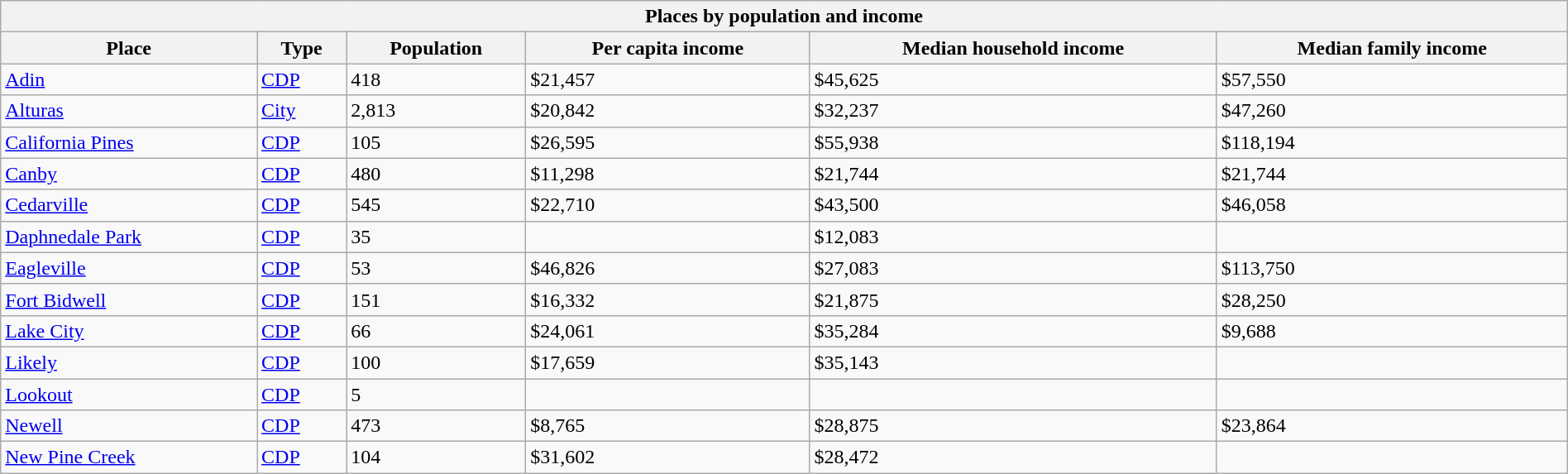<table class="wikitable collapsible collapsed sortable" style="width: 100%;">
<tr>
<th colspan=6>Places by population and income</th>
</tr>
<tr>
<th>Place</th>
<th>Type</th>
<th>Population</th>
<th data-sort-type="currency">Per capita income</th>
<th data-sort-type="currency">Median household income</th>
<th data-sort-type="currency">Median family income</th>
</tr>
<tr>
<td><a href='#'>Adin</a></td>
<td><a href='#'>CDP</a></td>
<td>418</td>
<td>$21,457</td>
<td>$45,625</td>
<td>$57,550</td>
</tr>
<tr>
<td><a href='#'>Alturas</a></td>
<td><a href='#'>City</a></td>
<td>2,813</td>
<td>$20,842</td>
<td>$32,237</td>
<td>$47,260</td>
</tr>
<tr>
<td><a href='#'>California Pines</a></td>
<td><a href='#'>CDP</a></td>
<td>105</td>
<td>$26,595</td>
<td>$55,938</td>
<td>$118,194</td>
</tr>
<tr>
<td><a href='#'>Canby</a></td>
<td><a href='#'>CDP</a></td>
<td>480</td>
<td>$11,298</td>
<td>$21,744</td>
<td>$21,744</td>
</tr>
<tr>
<td><a href='#'>Cedarville</a></td>
<td><a href='#'>CDP</a></td>
<td>545</td>
<td>$22,710</td>
<td>$43,500</td>
<td>$46,058</td>
</tr>
<tr>
<td><a href='#'>Daphnedale Park</a></td>
<td><a href='#'>CDP</a></td>
<td>35</td>
<td></td>
<td>$12,083</td>
<td></td>
</tr>
<tr>
<td><a href='#'>Eagleville</a></td>
<td><a href='#'>CDP</a></td>
<td>53</td>
<td>$46,826</td>
<td>$27,083</td>
<td>$113,750</td>
</tr>
<tr>
<td><a href='#'>Fort Bidwell</a></td>
<td><a href='#'>CDP</a></td>
<td>151</td>
<td>$16,332</td>
<td>$21,875</td>
<td>$28,250</td>
</tr>
<tr>
<td><a href='#'>Lake City</a></td>
<td><a href='#'>CDP</a></td>
<td>66</td>
<td>$24,061</td>
<td>$35,284</td>
<td>$9,688</td>
</tr>
<tr>
<td><a href='#'>Likely</a></td>
<td><a href='#'>CDP</a></td>
<td>100</td>
<td>$17,659</td>
<td>$35,143</td>
<td></td>
</tr>
<tr>
<td><a href='#'>Lookout</a></td>
<td><a href='#'>CDP</a></td>
<td>5</td>
<td></td>
<td></td>
<td></td>
</tr>
<tr>
<td><a href='#'>Newell</a></td>
<td><a href='#'>CDP</a></td>
<td>473</td>
<td>$8,765</td>
<td>$28,875</td>
<td>$23,864</td>
</tr>
<tr>
<td><a href='#'>New Pine Creek</a></td>
<td><a href='#'>CDP</a></td>
<td>104</td>
<td>$31,602</td>
<td>$28,472</td>
<td></td>
</tr>
</table>
